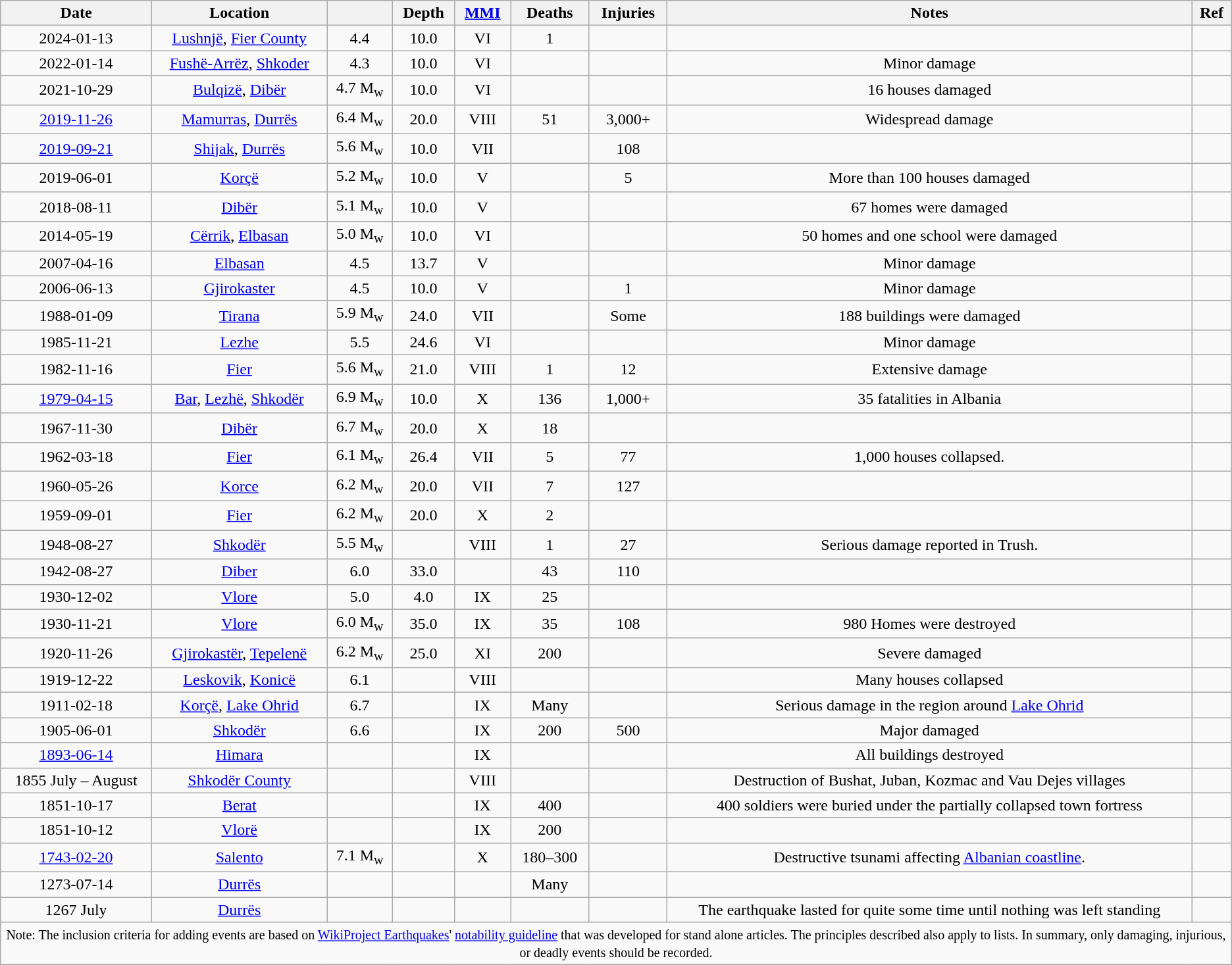<table class="wikitable sortable" style="text-align: center;">
<tr>
<th>Date</th>
<th>Location</th>
<th></th>
<th>Depth</th>
<th><a href='#'>MMI</a></th>
<th data-sort-type=number>Deaths</th>
<th data-sort-type=number>Injuries</th>
<th>Notes</th>
<th>Ref</th>
</tr>
<tr>
<td>2024-01-13</td>
<td><a href='#'>Lushnjë</a>, <a href='#'>Fier County</a></td>
<td>4.4 </td>
<td>10.0</td>
<td>VI</td>
<td>1</td>
<td></td>
<td></td>
<td></td>
</tr>
<tr>
<td>2022-01-14</td>
<td><a href='#'>Fushë-Arrëz</a>, <a href='#'>Shkoder</a></td>
<td>4.3 </td>
<td>10.0</td>
<td>VI</td>
<td></td>
<td></td>
<td>Minor damage</td>
<td></td>
</tr>
<tr>
<td>2021-10-29</td>
<td><a href='#'>Bulqizë</a>, <a href='#'>Dibër</a></td>
<td>4.7 M<sub>w</sub></td>
<td>10.0</td>
<td>VI</td>
<td></td>
<td></td>
<td>16 houses damaged</td>
<td></td>
</tr>
<tr>
<td><a href='#'>2019-11-26</a></td>
<td><a href='#'>Mamurras</a>, <a href='#'>Durrës</a></td>
<td>6.4 M<sub>w</sub></td>
<td>20.0</td>
<td>VIII</td>
<td>51</td>
<td>3,000+</td>
<td>Widespread damage</td>
<td></td>
</tr>
<tr>
<td><a href='#'>2019-09-21</a></td>
<td><a href='#'>Shijak</a>, <a href='#'>Durrës</a></td>
<td>5.6 M<sub>w</sub></td>
<td>10.0</td>
<td>VII</td>
<td></td>
<td>108</td>
<td></td>
<td></td>
</tr>
<tr>
<td>2019-06-01</td>
<td><a href='#'>Korçë</a></td>
<td>5.2 M<sub>w</sub></td>
<td>10.0</td>
<td>V</td>
<td></td>
<td>5</td>
<td>More than 100 houses damaged</td>
<td></td>
</tr>
<tr>
<td>2018-08-11</td>
<td><a href='#'>Dibër</a></td>
<td>5.1 M<sub>w</sub></td>
<td>10.0</td>
<td>V</td>
<td></td>
<td></td>
<td>67 homes were damaged</td>
<td></td>
</tr>
<tr>
<td>2014-05-19</td>
<td><a href='#'>Cërrik</a>, <a href='#'>Elbasan</a></td>
<td>5.0 M<sub>w</sub></td>
<td>10.0</td>
<td>VI</td>
<td></td>
<td></td>
<td>50 homes and one school were damaged</td>
<td></td>
</tr>
<tr>
<td>2007-04-16</td>
<td><a href='#'>Elbasan</a></td>
<td>4.5 </td>
<td>13.7</td>
<td>V</td>
<td></td>
<td></td>
<td>Minor damage</td>
<td></td>
</tr>
<tr>
<td>2006-06-13</td>
<td><a href='#'>Gjirokaster</a></td>
<td>4.5 </td>
<td>10.0</td>
<td>V</td>
<td></td>
<td>1</td>
<td>Minor damage</td>
<td></td>
</tr>
<tr>
<td>1988-01-09</td>
<td><a href='#'>Tirana</a></td>
<td>5.9 M<sub>w</sub></td>
<td>24.0</td>
<td>VII</td>
<td></td>
<td>Some</td>
<td>188 buildings were damaged</td>
<td></td>
</tr>
<tr>
<td>1985-11-21</td>
<td><a href='#'>Lezhe</a></td>
<td>5.5 </td>
<td>24.6</td>
<td>VI</td>
<td></td>
<td></td>
<td>Minor damage</td>
<td></td>
</tr>
<tr>
<td>1982-11-16</td>
<td><a href='#'>Fier</a></td>
<td>5.6 M<sub>w</sub></td>
<td>21.0</td>
<td>VIII</td>
<td>1</td>
<td>12</td>
<td>Extensive damage</td>
<td></td>
</tr>
<tr>
<td><a href='#'>1979-04-15</a></td>
<td><a href='#'>Bar</a>, <a href='#'>Lezhë</a>, <a href='#'>Shkodër</a></td>
<td>6.9 M<sub>w</sub></td>
<td>10.0</td>
<td>X</td>
<td>136</td>
<td>1,000+</td>
<td>35 fatalities in Albania</td>
<td></td>
</tr>
<tr>
<td>1967-11-30</td>
<td><a href='#'>Dibër</a></td>
<td>6.7 M<sub>w</sub></td>
<td>20.0</td>
<td>X</td>
<td>18</td>
<td></td>
<td></td>
<td></td>
</tr>
<tr>
<td>1962-03-18</td>
<td><a href='#'>Fier</a></td>
<td>6.1 M<sub>w</sub></td>
<td>26.4</td>
<td>VII</td>
<td>5</td>
<td>77</td>
<td>1,000 houses collapsed.</td>
<td></td>
</tr>
<tr>
<td>1960-05-26</td>
<td><a href='#'>Korce</a></td>
<td>6.2 M<sub>w</sub></td>
<td>20.0</td>
<td>VII</td>
<td>7</td>
<td>127</td>
<td></td>
<td></td>
</tr>
<tr>
<td>1959-09-01</td>
<td><a href='#'>Fier</a></td>
<td>6.2 M<sub>w</sub></td>
<td>20.0</td>
<td>X</td>
<td>2</td>
<td></td>
<td></td>
<td></td>
</tr>
<tr>
<td>1948-08-27</td>
<td><a href='#'>Shkodër</a></td>
<td>5.5 M<sub>w</sub></td>
<td></td>
<td>VIII</td>
<td>1</td>
<td>27</td>
<td>Serious damage reported in Trush.</td>
<td></td>
</tr>
<tr>
<td>1942-08-27</td>
<td><a href='#'>Diber</a></td>
<td>6.0</td>
<td>33.0</td>
<td></td>
<td>43</td>
<td>110</td>
<td></td>
<td></td>
</tr>
<tr>
<td>1930-12-02</td>
<td><a href='#'>Vlore</a></td>
<td>5.0</td>
<td>4.0</td>
<td>IX</td>
<td>25</td>
<td></td>
<td></td>
<td></td>
</tr>
<tr>
<td>1930-11-21</td>
<td><a href='#'>Vlore</a></td>
<td>6.0 M<sub>w</sub></td>
<td>35.0</td>
<td>IX</td>
<td>35</td>
<td>108</td>
<td>980 Homes were destroyed</td>
<td></td>
</tr>
<tr>
<td>1920-11-26</td>
<td><a href='#'>Gjirokastër</a>, <a href='#'>Tepelenë</a></td>
<td>6.2 M<sub>w</sub></td>
<td>25.0</td>
<td>XI</td>
<td>200</td>
<td></td>
<td>Severe damaged</td>
<td></td>
</tr>
<tr>
<td>1919-12-22</td>
<td><a href='#'>Leskovik</a>, <a href='#'>Konicë</a></td>
<td>6.1</td>
<td></td>
<td>VIII</td>
<td></td>
<td></td>
<td>Many houses collapsed</td>
<td></td>
</tr>
<tr>
<td>1911-02-18</td>
<td><a href='#'>Korçë</a>, <a href='#'>Lake Ohrid</a></td>
<td>6.7</td>
<td></td>
<td>IX</td>
<td>Many</td>
<td></td>
<td>Serious damage in the region around <a href='#'>Lake Ohrid</a></td>
<td></td>
</tr>
<tr>
<td>1905-06-01</td>
<td><a href='#'>Shkodër</a></td>
<td>6.6</td>
<td></td>
<td>IX</td>
<td>200</td>
<td>500</td>
<td>Major damaged</td>
<td></td>
</tr>
<tr>
<td><a href='#'>1893-06-14</a></td>
<td><a href='#'>Himara</a></td>
<td></td>
<td></td>
<td>IX</td>
<td></td>
<td></td>
<td>All buildings destroyed</td>
<td></td>
</tr>
<tr>
<td>1855 July – August</td>
<td><a href='#'>Shkodër County</a></td>
<td></td>
<td></td>
<td>VIII</td>
<td></td>
<td></td>
<td>Destruction of Bushat, Juban, Kozmac and Vau Dejes villages</td>
<td></td>
</tr>
<tr>
<td>1851-10-17</td>
<td><a href='#'>Berat</a></td>
<td></td>
<td></td>
<td>IX</td>
<td>400</td>
<td></td>
<td>400 soldiers were buried under the partially collapsed town fortress</td>
<td></td>
</tr>
<tr>
<td>1851-10-12</td>
<td><a href='#'>Vlorë</a></td>
<td></td>
<td></td>
<td>IX</td>
<td>200</td>
<td></td>
<td></td>
<td></td>
</tr>
<tr>
<td><a href='#'>1743-02-20</a></td>
<td><a href='#'>Salento</a></td>
<td>7.1 M<sub>w</sub></td>
<td></td>
<td>X</td>
<td>180–300</td>
<td></td>
<td>Destructive tsunami affecting <a href='#'>Albanian coastline</a>.</td>
<td></td>
</tr>
<tr>
<td>1273-07-14</td>
<td><a href='#'>Durrës</a></td>
<td></td>
<td></td>
<td></td>
<td>Many</td>
<td></td>
<td></td>
<td></td>
</tr>
<tr>
<td>1267 July</td>
<td><a href='#'>Durrës</a></td>
<td></td>
<td></td>
<td></td>
<td></td>
<td></td>
<td>The earthquake lasted for quite some time until nothing was left standing</td>
<td></td>
</tr>
<tr class="sortbottom">
<td colspan="11" style="text-align: center;"><small>Note: The inclusion criteria for adding events are based on <a href='#'>WikiProject Earthquakes</a>' <a href='#'>notability guideline</a> that was developed for stand alone articles. The principles described also apply to lists. In summary, only damaging, injurious, or deadly events should be recorded.</small></td>
</tr>
</table>
